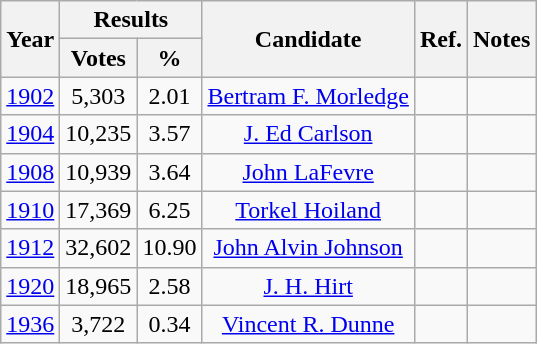<table class="wikitable" border="1" style="text-align:center">
<tr>
<th rowspan=2>Year</th>
<th colspan=2>Results</th>
<th rowspan=2>Candidate</th>
<th rowspan=2>Ref.</th>
<th rowspan=2>Notes</th>
</tr>
<tr>
<th>Votes</th>
<th>%</th>
</tr>
<tr>
<td><a href='#'>1902</a></td>
<td>5,303</td>
<td>2.01</td>
<td><a href='#'>Bertram F. Morledge</a></td>
<td></td>
<td></td>
</tr>
<tr>
<td><a href='#'>1904</a></td>
<td>10,235</td>
<td>3.57</td>
<td><a href='#'>J. Ed Carlson</a></td>
<td></td>
<td></td>
</tr>
<tr>
<td><a href='#'>1908</a></td>
<td>10,939</td>
<td>3.64</td>
<td><a href='#'>John LaFevre</a></td>
<td></td>
<td></td>
</tr>
<tr>
<td><a href='#'>1910</a></td>
<td>17,369</td>
<td>6.25</td>
<td><a href='#'>Torkel Hoiland</a></td>
<td></td>
<td></td>
</tr>
<tr>
<td><a href='#'>1912</a></td>
<td>32,602</td>
<td>10.90</td>
<td><a href='#'>John Alvin Johnson</a></td>
<td></td>
<td></td>
</tr>
<tr>
<td><a href='#'>1920</a></td>
<td>18,965</td>
<td>2.58</td>
<td><a href='#'>J. H. Hirt</a></td>
<td></td>
<td></td>
</tr>
<tr>
<td><a href='#'>1936</a></td>
<td>3,722</td>
<td>0.34</td>
<td><a href='#'>Vincent R. Dunne</a></td>
<td></td>
<td></td>
</tr>
</table>
